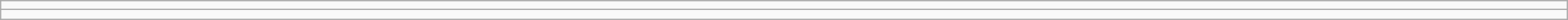<table class="wikitable" style="text-align:center; width:100%;">
<tr>
<td colspan=5></td>
</tr>
<tr>
<td colspan=5><strong></strong></td>
</tr>
</table>
